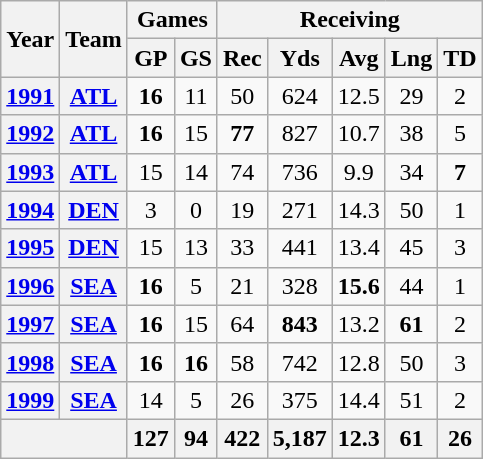<table class="wikitable" style="text-align:center">
<tr>
<th rowspan="2">Year</th>
<th rowspan="2">Team</th>
<th colspan="2">Games</th>
<th colspan="5">Receiving</th>
</tr>
<tr>
<th>GP</th>
<th>GS</th>
<th>Rec</th>
<th>Yds</th>
<th>Avg</th>
<th>Lng</th>
<th>TD</th>
</tr>
<tr>
<th><a href='#'>1991</a></th>
<th><a href='#'>ATL</a></th>
<td><strong>16</strong></td>
<td>11</td>
<td>50</td>
<td>624</td>
<td>12.5</td>
<td>29</td>
<td>2</td>
</tr>
<tr>
<th><a href='#'>1992</a></th>
<th><a href='#'>ATL</a></th>
<td><strong>16</strong></td>
<td>15</td>
<td><strong>77</strong></td>
<td>827</td>
<td>10.7</td>
<td>38</td>
<td>5</td>
</tr>
<tr>
<th><a href='#'>1993</a></th>
<th><a href='#'>ATL</a></th>
<td>15</td>
<td>14</td>
<td>74</td>
<td>736</td>
<td>9.9</td>
<td>34</td>
<td><strong>7</strong></td>
</tr>
<tr>
<th><a href='#'>1994</a></th>
<th><a href='#'>DEN</a></th>
<td>3</td>
<td>0</td>
<td>19</td>
<td>271</td>
<td>14.3</td>
<td>50</td>
<td>1</td>
</tr>
<tr>
<th><a href='#'>1995</a></th>
<th><a href='#'>DEN</a></th>
<td>15</td>
<td>13</td>
<td>33</td>
<td>441</td>
<td>13.4</td>
<td>45</td>
<td>3</td>
</tr>
<tr>
<th><a href='#'>1996</a></th>
<th><a href='#'>SEA</a></th>
<td><strong>16</strong></td>
<td>5</td>
<td>21</td>
<td>328</td>
<td><strong>15.6</strong></td>
<td>44</td>
<td>1</td>
</tr>
<tr>
<th><a href='#'>1997</a></th>
<th><a href='#'>SEA</a></th>
<td><strong>16</strong></td>
<td>15</td>
<td>64</td>
<td><strong>843</strong></td>
<td>13.2</td>
<td><strong>61</strong></td>
<td>2</td>
</tr>
<tr>
<th><a href='#'>1998</a></th>
<th><a href='#'>SEA</a></th>
<td><strong>16</strong></td>
<td><strong>16</strong></td>
<td>58</td>
<td>742</td>
<td>12.8</td>
<td>50</td>
<td>3</td>
</tr>
<tr>
<th><a href='#'>1999</a></th>
<th><a href='#'>SEA</a></th>
<td>14</td>
<td>5</td>
<td>26</td>
<td>375</td>
<td>14.4</td>
<td>51</td>
<td>2</td>
</tr>
<tr>
<th colspan="2"></th>
<th>127</th>
<th>94</th>
<th>422</th>
<th>5,187</th>
<th>12.3</th>
<th>61</th>
<th>26</th>
</tr>
</table>
